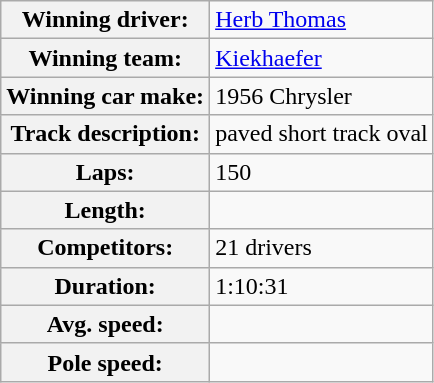<table class="wikitable" style=text-align:left>
<tr>
<th>Winning driver:</th>
<td><a href='#'>Herb Thomas</a></td>
</tr>
<tr>
<th>Winning team:</th>
<td><a href='#'>Kiekhaefer</a></td>
</tr>
<tr>
<th>Winning car make:</th>
<td>1956 Chrysler</td>
</tr>
<tr>
<th>Track description:</th>
<td> paved short track oval</td>
</tr>
<tr>
<th>Laps:</th>
<td>150</td>
</tr>
<tr>
<th>Length:</th>
<td></td>
</tr>
<tr>
<th>Competitors:</th>
<td>21 drivers</td>
</tr>
<tr>
<th>Duration:</th>
<td>1:10:31</td>
</tr>
<tr>
<th>Avg. speed:</th>
<td></td>
</tr>
<tr>
<th>Pole speed:</th>
<td></td>
</tr>
</table>
